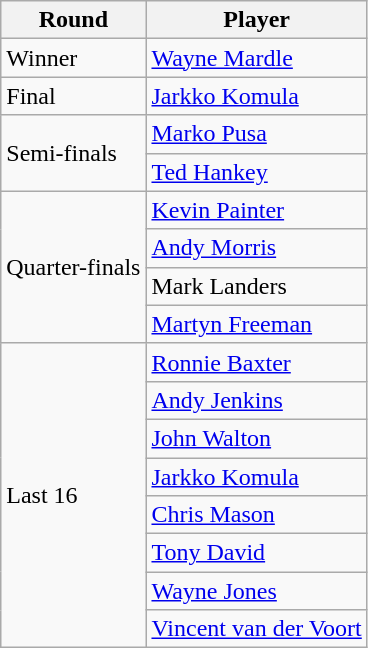<table class="wikitable">
<tr>
<th>Round</th>
<th>Player</th>
</tr>
<tr>
<td rowspan="1">Winner</td>
<td> <a href='#'>Wayne Mardle</a></td>
</tr>
<tr>
<td rowspan="1">Final</td>
<td> <a href='#'>Jarkko Komula</a></td>
</tr>
<tr>
<td rowspan="2">Semi-finals</td>
<td> <a href='#'>Marko Pusa</a></td>
</tr>
<tr>
<td> <a href='#'>Ted Hankey</a></td>
</tr>
<tr>
<td rowspan="4">Quarter-finals</td>
<td> <a href='#'>Kevin Painter</a></td>
</tr>
<tr>
<td> <a href='#'>Andy Morris</a></td>
</tr>
<tr>
<td> Mark Landers</td>
</tr>
<tr>
<td> <a href='#'>Martyn Freeman</a></td>
</tr>
<tr>
<td rowspan=8>Last 16</td>
<td> <a href='#'>Ronnie Baxter</a></td>
</tr>
<tr>
<td> <a href='#'>Andy Jenkins</a></td>
</tr>
<tr>
<td> <a href='#'>John Walton</a></td>
</tr>
<tr>
<td> <a href='#'>Jarkko Komula</a></td>
</tr>
<tr>
<td> <a href='#'>Chris Mason</a></td>
</tr>
<tr>
<td> <a href='#'>Tony David</a></td>
</tr>
<tr>
<td> <a href='#'>Wayne Jones</a></td>
</tr>
<tr>
<td> <a href='#'>Vincent van der Voort</a></td>
</tr>
</table>
